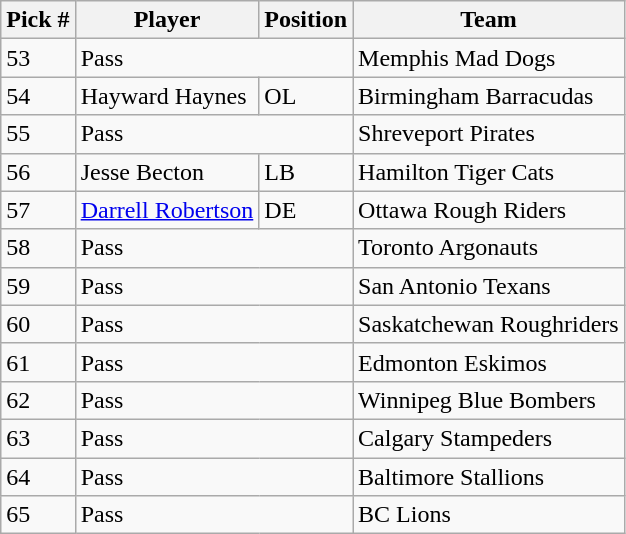<table class="wikitable">
<tr>
<th>Pick #</th>
<th>Player</th>
<th>Position</th>
<th>Team</th>
</tr>
<tr>
<td>53</td>
<td colspan="2">Pass</td>
<td>Memphis Mad Dogs</td>
</tr>
<tr>
<td>54</td>
<td>Hayward Haynes</td>
<td>OL</td>
<td>Birmingham Barracudas</td>
</tr>
<tr>
<td>55</td>
<td colspan="2">Pass</td>
<td>Shreveport Pirates</td>
</tr>
<tr>
<td>56</td>
<td>Jesse Becton</td>
<td>LB</td>
<td>Hamilton Tiger Cats</td>
</tr>
<tr>
<td>57</td>
<td><a href='#'>Darrell Robertson</a></td>
<td>DE</td>
<td>Ottawa Rough Riders</td>
</tr>
<tr>
<td>58</td>
<td colspan="2">Pass</td>
<td>Toronto Argonauts</td>
</tr>
<tr>
<td>59</td>
<td colspan="2">Pass</td>
<td>San Antonio Texans</td>
</tr>
<tr>
<td>60</td>
<td colspan="2">Pass</td>
<td>Saskatchewan Roughriders</td>
</tr>
<tr>
<td>61</td>
<td colspan="2">Pass</td>
<td>Edmonton Eskimos</td>
</tr>
<tr>
<td>62</td>
<td colspan="2">Pass</td>
<td>Winnipeg Blue Bombers</td>
</tr>
<tr>
<td>63</td>
<td colspan="2">Pass</td>
<td>Calgary Stampeders</td>
</tr>
<tr>
<td>64</td>
<td colspan="2">Pass</td>
<td>Baltimore Stallions</td>
</tr>
<tr>
<td>65</td>
<td colspan="2">Pass</td>
<td>BC Lions</td>
</tr>
</table>
